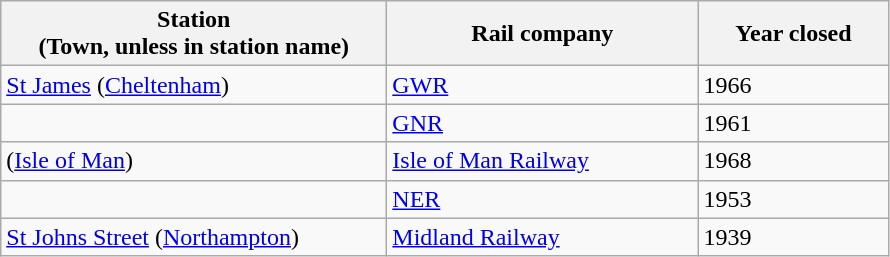<table class="wikitable sortable">
<tr>
<th style="width:250px">Station<br>(Town, unless in station name)</th>
<th style="width:200px">Rail company</th>
<th style="width:120px">Year closed</th>
</tr>
<tr>
<td><a href='#'>St James</a> (<a href='#'>Cheltenham</a>)</td>
<td><a href='#'>GWR</a></td>
<td>1966</td>
</tr>
<tr>
<td></td>
<td><a href='#'>GNR</a></td>
<td>1961</td>
</tr>
<tr>
<td> (<a href='#'>Isle of Man</a>)</td>
<td><a href='#'>Isle of Man Railway</a></td>
<td>1968</td>
</tr>
<tr>
<td></td>
<td><a href='#'>NER</a></td>
<td>1953</td>
</tr>
<tr>
<td><a href='#'>St Johns Street</a> (<a href='#'>Northampton</a>)</td>
<td><a href='#'>Midland Railway</a></td>
<td>1939</td>
</tr>
</table>
